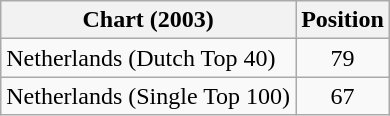<table class="wikitable sortable">
<tr>
<th>Chart (2003)</th>
<th>Position</th>
</tr>
<tr>
<td>Netherlands (Dutch Top 40)</td>
<td align="center">79</td>
</tr>
<tr>
<td>Netherlands (Single Top 100)</td>
<td align="center">67</td>
</tr>
</table>
